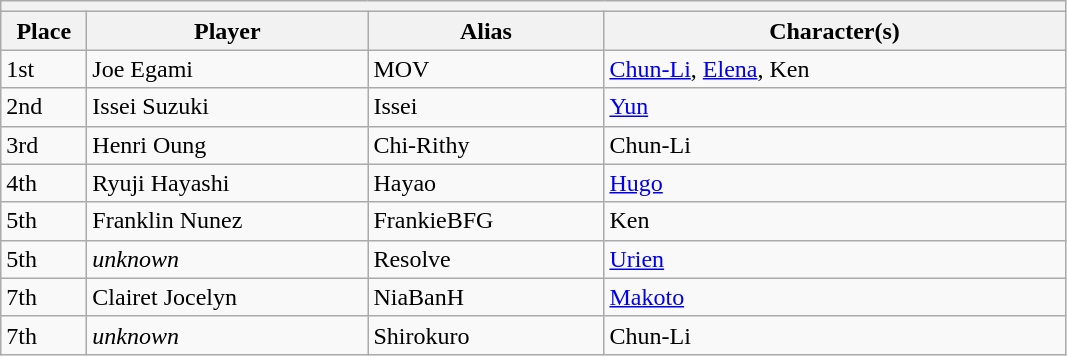<table class="wikitable">
<tr>
<th colspan=4></th>
</tr>
<tr>
<th style="width:50px;">Place</th>
<th style="width:180px;">Player</th>
<th style="width:150px;">Alias</th>
<th style="width:300px;">Character(s)</th>
</tr>
<tr>
<td>1st</td>
<td> Joe Egami</td>
<td>MOV</td>
<td><a href='#'>Chun-Li</a>, <a href='#'>Elena</a>, Ken</td>
</tr>
<tr>
<td>2nd</td>
<td> Issei Suzuki</td>
<td>Issei</td>
<td><a href='#'>Yun</a></td>
</tr>
<tr>
<td>3rd</td>
<td> Henri Oung</td>
<td>Chi-Rithy</td>
<td>Chun-Li</td>
</tr>
<tr>
<td>4th</td>
<td> Ryuji Hayashi</td>
<td>Hayao</td>
<td><a href='#'>Hugo</a></td>
</tr>
<tr>
<td>5th</td>
<td> Franklin Nunez</td>
<td>FrankieBFG</td>
<td>Ken</td>
</tr>
<tr>
<td>5th</td>
<td> <em>unknown</em></td>
<td>Resolve</td>
<td><a href='#'>Urien</a></td>
</tr>
<tr>
<td>7th</td>
<td> Clairet Jocelyn</td>
<td>NiaBanH</td>
<td><a href='#'>Makoto</a></td>
</tr>
<tr>
<td>7th</td>
<td> <em>unknown</em></td>
<td>Shirokuro</td>
<td>Chun-Li</td>
</tr>
</table>
